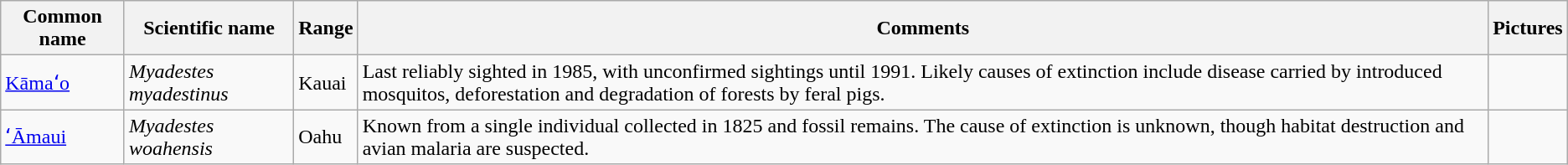<table class="wikitable">
<tr>
<th>Common name</th>
<th>Scientific name</th>
<th>Range</th>
<th class="unsortable">Comments</th>
<th class="unsortable">Pictures</th>
</tr>
<tr>
<td><a href='#'>Kāmaʻo</a></td>
<td><em>Myadestes myadestinus</em></td>
<td>Kauai</td>
<td>Last reliably sighted in 1985, with unconfirmed sightings until 1991. Likely causes of extinction include disease carried by introduced mosquitos, deforestation and degradation of forests by feral pigs.</td>
<td></td>
</tr>
<tr>
<td><a href='#'>ʻĀmaui</a></td>
<td><em>Myadestes woahensis</em></td>
<td>Oahu</td>
<td>Known from a single individual collected in 1825 and fossil remains. The cause of extinction is unknown, though habitat destruction and avian malaria are suspected.</td>
<td></td>
</tr>
</table>
